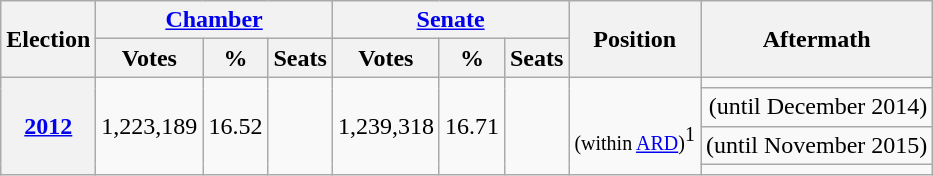<table class="wikitable" style="text-align: right;">
<tr>
<th rowspan="2">Election</th>
<th colspan="3"><a href='#'>Chamber</a></th>
<th colspan="3"><a href='#'>Senate</a></th>
<th rowspan="2">Position</th>
<th rowspan="2">Aftermath</th>
</tr>
<tr>
<th>Votes</th>
<th>%</th>
<th>Seats</th>
<th>Votes</th>
<th>%</th>
<th>Seats</th>
</tr>
<tr>
<th rowspan=4><a href='#'>2012</a></th>
<td rowspan=4>1,223,189</td>
<td rowspan=4>16.52</td>
<td rowspan=4></td>
<td rowspan=4>1,239,318</td>
<td rowspan=4>16.71</td>
<td rowspan=4></td>
<td rowspan=4; style="text-align: center;"><br><small>(within <a href='#'>ARD</a>)</small><sup>1</sup></td>
<td></td>
</tr>
<tr>
<td> (until December 2014)</td>
</tr>
<tr>
<td> (until November 2015)</td>
</tr>
<tr>
<td></td>
</tr>
</table>
